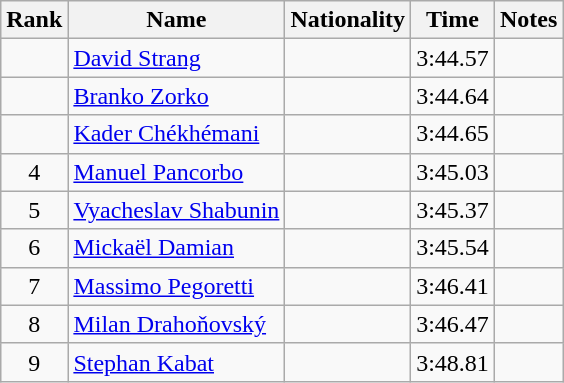<table class="wikitable sortable" style="text-align:center">
<tr>
<th>Rank</th>
<th>Name</th>
<th>Nationality</th>
<th>Time</th>
<th>Notes</th>
</tr>
<tr>
<td></td>
<td align="left"><a href='#'>David Strang</a></td>
<td align=left></td>
<td>3:44.57</td>
<td></td>
</tr>
<tr>
<td></td>
<td align="left"><a href='#'>Branko Zorko</a></td>
<td align=left></td>
<td>3:44.64</td>
<td></td>
</tr>
<tr>
<td></td>
<td align="left"><a href='#'>Kader Chékhémani</a></td>
<td align=left></td>
<td>3:44.65</td>
<td></td>
</tr>
<tr>
<td>4</td>
<td align="left"><a href='#'>Manuel Pancorbo</a></td>
<td align=left></td>
<td>3:45.03</td>
<td></td>
</tr>
<tr>
<td>5</td>
<td align="left"><a href='#'>Vyacheslav Shabunin</a></td>
<td align=left></td>
<td>3:45.37</td>
<td></td>
</tr>
<tr>
<td>6</td>
<td align="left"><a href='#'>Mickaël Damian</a></td>
<td align=left></td>
<td>3:45.54</td>
<td></td>
</tr>
<tr>
<td>7</td>
<td align="left"><a href='#'>Massimo Pegoretti</a></td>
<td align=left></td>
<td>3:46.41</td>
<td></td>
</tr>
<tr>
<td>8</td>
<td align="left"><a href='#'>Milan Drahoňovský</a></td>
<td align=left></td>
<td>3:46.47</td>
<td></td>
</tr>
<tr>
<td>9</td>
<td align="left"><a href='#'>Stephan Kabat</a></td>
<td align=left></td>
<td>3:48.81</td>
<td></td>
</tr>
</table>
